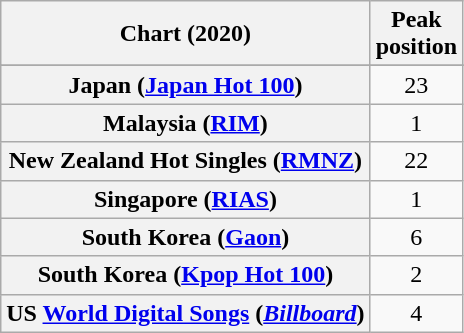<table class="wikitable sortable plainrowheaders" style="text-align:center">
<tr>
<th>Chart (2020)</th>
<th>Peak<br>position</th>
</tr>
<tr>
</tr>
<tr>
<th scope="row">Japan (<a href='#'>Japan Hot 100</a>)</th>
<td>23</td>
</tr>
<tr>
<th scope="row">Malaysia (<a href='#'>RIM</a>)</th>
<td>1</td>
</tr>
<tr>
<th scope="row">New Zealand Hot Singles (<a href='#'>RMNZ</a>)</th>
<td>22</td>
</tr>
<tr>
<th scope="row">Singapore (<a href='#'>RIAS</a>)</th>
<td>1</td>
</tr>
<tr>
<th scope="row">South Korea (<a href='#'>Gaon</a>)</th>
<td>6</td>
</tr>
<tr>
<th scope="row">South Korea (<a href='#'>Kpop Hot 100</a>)</th>
<td>2</td>
</tr>
<tr>
<th scope="row">US <a href='#'>World Digital Songs</a> (<em><a href='#'>Billboard</a></em>)</th>
<td>4</td>
</tr>
</table>
